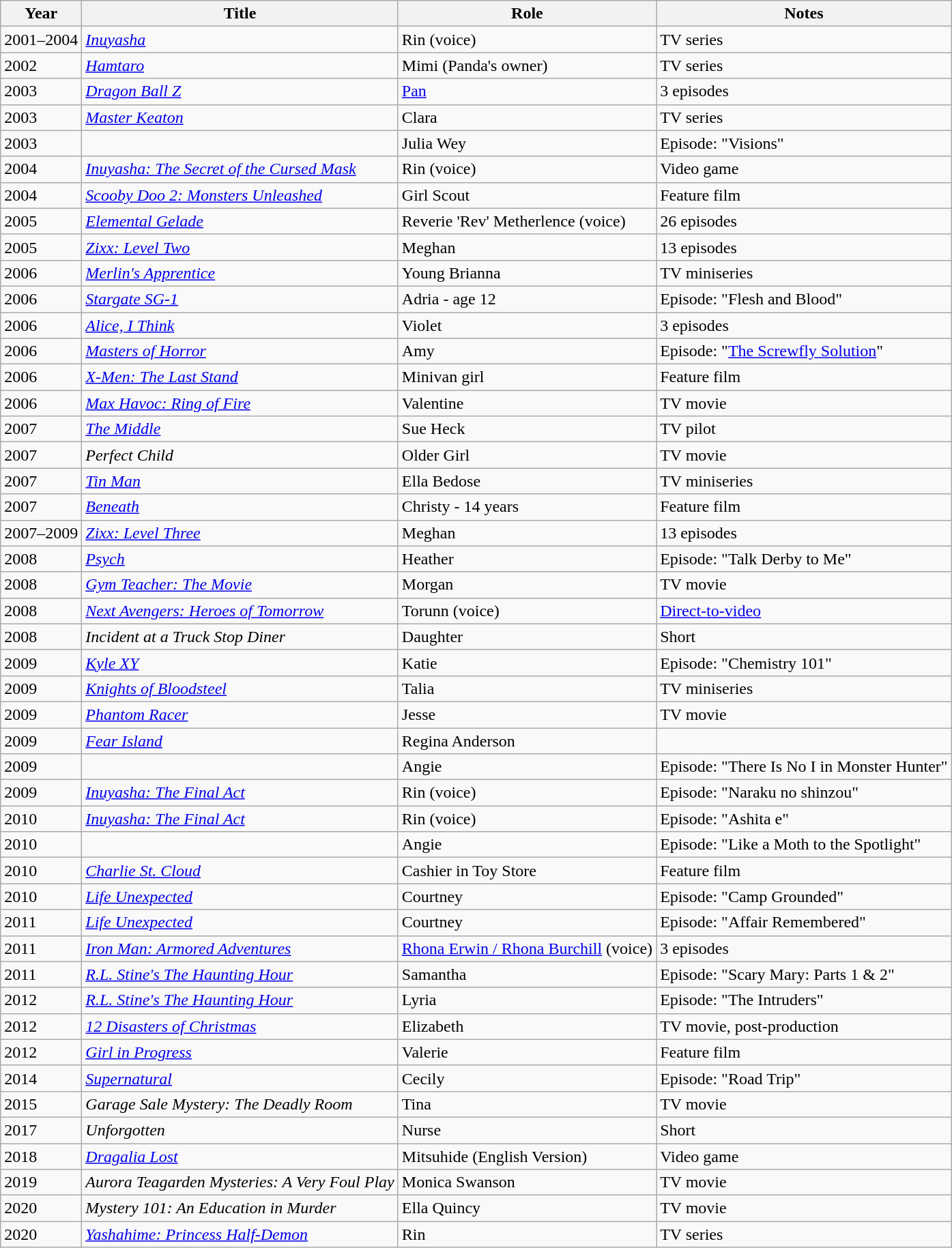<table class="wikitable sortable">
<tr>
<th>Year</th>
<th>Title</th>
<th>Role</th>
<th class="unsortable">Notes</th>
</tr>
<tr>
<td>2001–2004</td>
<td><em><a href='#'>Inuyasha</a></em></td>
<td>Rin (voice)</td>
<td>TV series</td>
</tr>
<tr>
<td>2002</td>
<td><em><a href='#'>Hamtaro</a></em></td>
<td>Mimi (Panda's owner)</td>
<td>TV series</td>
</tr>
<tr>
<td>2003</td>
<td><em><a href='#'>Dragon Ball Z</a></em></td>
<td><a href='#'>Pan</a></td>
<td>3 episodes</td>
</tr>
<tr>
<td>2003</td>
<td><em><a href='#'>Master Keaton</a></em></td>
<td>Clara</td>
<td>TV series</td>
</tr>
<tr>
<td>2003</td>
<td><em></em></td>
<td>Julia Wey</td>
<td>Episode: "Visions"</td>
</tr>
<tr>
<td>2004</td>
<td><em><a href='#'>Inuyasha: The Secret of the Cursed Mask</a></em></td>
<td>Rin (voice)</td>
<td>Video game</td>
</tr>
<tr>
<td>2004</td>
<td><em><a href='#'>Scooby Doo 2: Monsters Unleashed</a></em></td>
<td>Girl Scout</td>
<td>Feature film</td>
</tr>
<tr>
<td>2005</td>
<td><em><a href='#'>Elemental Gelade</a></em></td>
<td>Reverie 'Rev' Metherlence (voice)</td>
<td>26 episodes</td>
</tr>
<tr>
<td>2005</td>
<td><em><a href='#'>Zixx: Level Two</a></em></td>
<td>Meghan</td>
<td>13 episodes</td>
</tr>
<tr>
<td>2006</td>
<td><em><a href='#'>Merlin's Apprentice</a></em></td>
<td>Young Brianna</td>
<td>TV miniseries</td>
</tr>
<tr>
<td>2006</td>
<td><em><a href='#'>Stargate SG-1</a></em></td>
<td>Adria - age 12</td>
<td>Episode: "Flesh and Blood"</td>
</tr>
<tr>
<td>2006</td>
<td><em><a href='#'>Alice, I Think</a></em></td>
<td>Violet</td>
<td>3 episodes</td>
</tr>
<tr>
<td>2006</td>
<td><em><a href='#'>Masters of Horror</a></em></td>
<td>Amy</td>
<td>Episode: "<a href='#'>The Screwfly Solution</a>"</td>
</tr>
<tr>
<td>2006</td>
<td><em><a href='#'>X-Men: The Last Stand</a></em></td>
<td>Minivan girl</td>
<td>Feature film</td>
</tr>
<tr>
<td>2006</td>
<td><em><a href='#'>Max Havoc: Ring of Fire</a></em></td>
<td>Valentine</td>
<td>TV movie</td>
</tr>
<tr>
<td>2007</td>
<td data-sort-value="Middle, The"><em><a href='#'>The Middle</a></em></td>
<td>Sue Heck</td>
<td>TV pilot</td>
</tr>
<tr>
<td>2007</td>
<td><em>Perfect Child</em></td>
<td>Older Girl</td>
<td>TV movie</td>
</tr>
<tr>
<td>2007</td>
<td><em><a href='#'>Tin Man</a></em></td>
<td>Ella Bedose</td>
<td>TV miniseries</td>
</tr>
<tr>
<td>2007</td>
<td><em><a href='#'>Beneath</a></em></td>
<td>Christy - 14 years</td>
<td>Feature film</td>
</tr>
<tr>
<td>2007–2009</td>
<td><em><a href='#'>Zixx: Level Three</a></em></td>
<td>Meghan</td>
<td>13 episodes</td>
</tr>
<tr>
<td>2008</td>
<td><em><a href='#'>Psych</a></em></td>
<td>Heather</td>
<td>Episode: "Talk Derby to Me"</td>
</tr>
<tr>
<td>2008</td>
<td><em><a href='#'>Gym Teacher: The Movie</a></em></td>
<td>Morgan</td>
<td>TV movie</td>
</tr>
<tr>
<td>2008</td>
<td><em><a href='#'>Next Avengers: Heroes of Tomorrow</a></em></td>
<td>Torunn (voice)</td>
<td><a href='#'>Direct-to-video</a></td>
</tr>
<tr>
<td>2008</td>
<td><em>Incident at a Truck Stop Diner</em></td>
<td>Daughter</td>
<td>Short</td>
</tr>
<tr>
<td>2009</td>
<td><em><a href='#'>Kyle XY</a></em></td>
<td>Katie</td>
<td>Episode: "Chemistry 101"</td>
</tr>
<tr>
<td>2009</td>
<td><em><a href='#'>Knights of Bloodsteel</a></em></td>
<td>Talia</td>
<td>TV miniseries</td>
</tr>
<tr>
<td>2009</td>
<td><em><a href='#'>Phantom Racer</a></em></td>
<td>Jesse</td>
<td>TV movie</td>
</tr>
<tr>
<td>2009</td>
<td><em><a href='#'>Fear Island</a></em></td>
<td>Regina Anderson</td>
<td></td>
</tr>
<tr>
<td>2009</td>
<td><em></em></td>
<td>Angie</td>
<td>Episode: "There Is No I in Monster Hunter"</td>
</tr>
<tr>
<td>2009</td>
<td><em><a href='#'>Inuyasha: The Final Act</a></em></td>
<td>Rin (voice)</td>
<td>Episode: "Naraku no shinzou"</td>
</tr>
<tr>
<td>2010</td>
<td><em><a href='#'>Inuyasha: The Final Act</a></em></td>
<td>Rin (voice)</td>
<td>Episode: "Ashita e"</td>
</tr>
<tr>
<td>2010</td>
<td><em></em></td>
<td>Angie</td>
<td>Episode: "Like a Moth to the Spotlight"</td>
</tr>
<tr>
<td>2010</td>
<td><em><a href='#'>Charlie St. Cloud</a></em></td>
<td>Cashier in Toy Store</td>
<td>Feature film</td>
</tr>
<tr>
<td>2010</td>
<td><em><a href='#'>Life Unexpected</a></em></td>
<td>Courtney</td>
<td>Episode: "Camp Grounded"</td>
</tr>
<tr>
<td>2011</td>
<td><em><a href='#'>Life Unexpected</a></em></td>
<td>Courtney</td>
<td>Episode: "Affair Remembered"</td>
</tr>
<tr>
<td>2011</td>
<td><em><a href='#'>Iron Man: Armored Adventures</a></em></td>
<td><a href='#'>Rhona Erwin / Rhona Burchill</a> (voice)</td>
<td>3 episodes</td>
</tr>
<tr>
<td>2011</td>
<td><em><a href='#'>R.L. Stine's The Haunting Hour</a></em></td>
<td>Samantha</td>
<td>Episode: "Scary Mary: Parts 1 & 2"</td>
</tr>
<tr>
<td>2012</td>
<td><em><a href='#'>R.L. Stine's The Haunting Hour</a></em></td>
<td>Lyria</td>
<td>Episode: "The Intruders"</td>
</tr>
<tr>
<td>2012</td>
<td><em><a href='#'>12 Disasters of Christmas</a></em></td>
<td>Elizabeth</td>
<td>TV movie, post-production</td>
</tr>
<tr>
<td>2012</td>
<td><em><a href='#'>Girl in Progress</a></em></td>
<td>Valerie</td>
<td>Feature film</td>
</tr>
<tr>
<td>2014</td>
<td><em><a href='#'>Supernatural</a></em></td>
<td>Cecily</td>
<td>Episode: "Road Trip"</td>
</tr>
<tr>
<td>2015</td>
<td><em>Garage Sale Mystery: The Deadly Room</em></td>
<td>Tina</td>
<td>TV movie</td>
</tr>
<tr>
<td>2017</td>
<td><em>Unforgotten</em></td>
<td>Nurse</td>
<td>Short</td>
</tr>
<tr>
<td>2018</td>
<td><em><a href='#'>Dragalia Lost</a></em></td>
<td>Mitsuhide (English Version)</td>
<td>Video game</td>
</tr>
<tr>
<td>2019</td>
<td><em>Aurora Teagarden Mysteries: A Very Foul Play</em></td>
<td>Monica Swanson</td>
<td>TV movie</td>
</tr>
<tr>
<td>2020</td>
<td><em>Mystery 101: An Education in Murder</em></td>
<td>Ella Quincy</td>
<td>TV movie</td>
</tr>
<tr>
<td>2020</td>
<td><em><a href='#'>Yashahime: Princess Half-Demon</a></em></td>
<td>Rin</td>
<td>TV series</td>
</tr>
</table>
